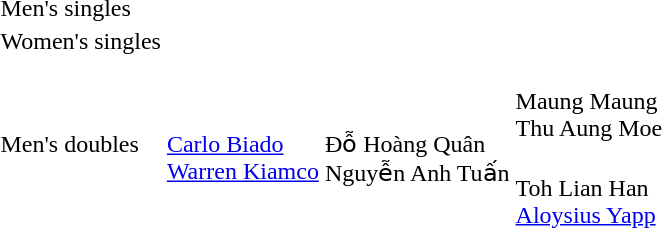<table>
<tr>
<td rowspan=2>Men's singles</td>
<td rowspan=2></td>
<td rowspan=2></td>
<td></td>
</tr>
<tr>
<td></td>
</tr>
<tr>
<td rowspan=2>Women's singles</td>
<td rowspan=2></td>
<td rowspan=2></td>
<td></td>
</tr>
<tr>
<td></td>
</tr>
<tr>
<td rowspan=2>Men's doubles</td>
<td rowspan=2><br><a href='#'>Carlo Biado</a><br><a href='#'>Warren Kiamco</a></td>
<td rowspan=2><br>Đỗ Hoàng Quân<br>Nguyễn Anh Tuấn</td>
<td><br>Maung Maung<br>Thu Aung Moe</td>
</tr>
<tr>
<td><br>Toh Lian Han<br><a href='#'>Aloysius Yapp</a></td>
</tr>
</table>
